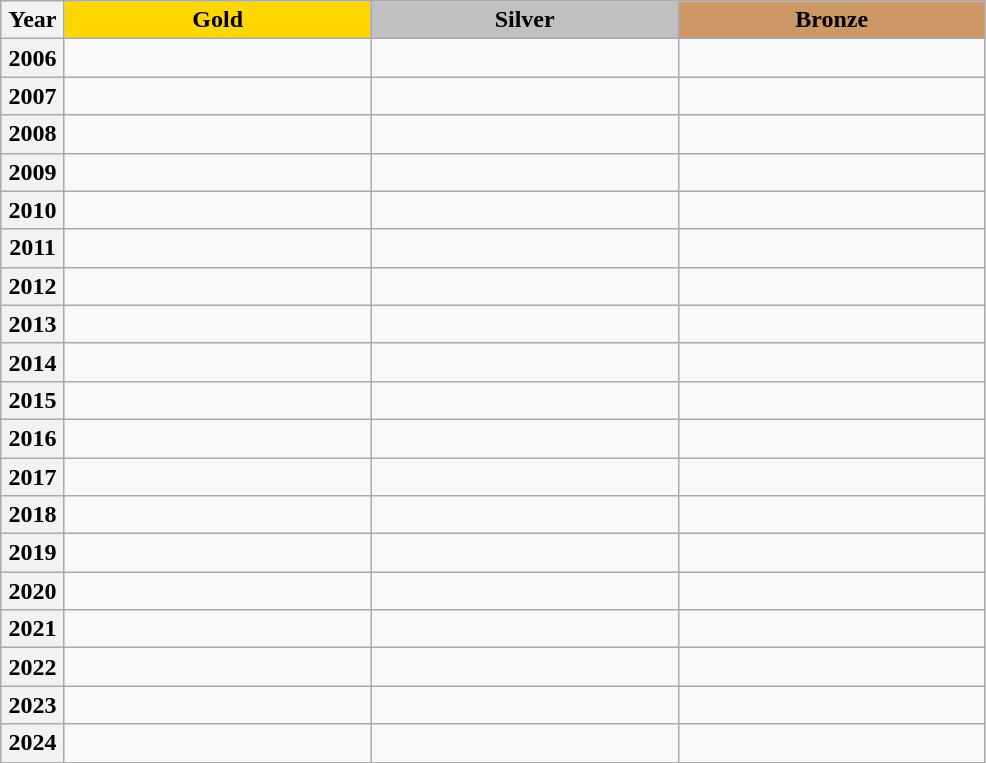<table class="wikitable"  style="font-size:100%;" border=1 cellpadding=2 cellspacing=0>
<tr>
<th width=6% align="center" colspan=1>Year</th>
<td width=29% align="center"  bgcolor="gold"><strong>Gold</strong></td>
<td width=29% align="center"  bgcolor="silver"><strong>Silver</strong></td>
<td width=29% align="center"  bgcolor="#CC9966"><strong>Bronze</strong></td>
</tr>
<tr>
<th>2006</th>
<td></td>
<td></td>
<td></td>
</tr>
<tr>
<th>2007</th>
<td></td>
<td></td>
<td></td>
</tr>
<tr>
<th>2008</th>
<td></td>
<td></td>
<td></td>
</tr>
<tr>
<th>2009</th>
<td></td>
<td></td>
<td></td>
</tr>
<tr>
<th>2010</th>
<td></td>
<td></td>
<td></td>
</tr>
<tr>
<th>2011</th>
<td></td>
<td></td>
<td></td>
</tr>
<tr>
<th>2012</th>
<td></td>
<td></td>
<td></td>
</tr>
<tr>
<th>2013</th>
<td></td>
<td></td>
<td></td>
</tr>
<tr>
<th>2014</th>
<td></td>
<td></td>
<td></td>
</tr>
<tr>
<th>2015</th>
<td></td>
<td></td>
<td></td>
</tr>
<tr>
<th>2016</th>
<td></td>
<td></td>
<td></td>
</tr>
<tr>
<th>2017</th>
<td></td>
<td></td>
<td></td>
</tr>
<tr>
<th>2018</th>
<td></td>
<td></td>
<td></td>
</tr>
<tr>
<th>2019</th>
<td></td>
<td></td>
<td></td>
</tr>
<tr>
<th>2020</th>
<td></td>
<td></td>
<td></td>
</tr>
<tr>
<th>2021</th>
<td></td>
<td></td>
<td></td>
</tr>
<tr>
<th>2022</th>
<td></td>
<td></td>
<td></td>
</tr>
<tr>
<th>2023</th>
<td></td>
<td></td>
<td></td>
</tr>
<tr>
<th>2024</th>
<td></td>
<td></td>
<td></td>
</tr>
</table>
